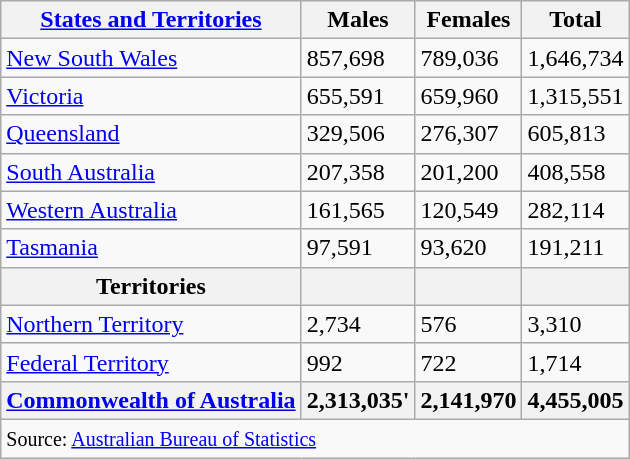<table class="wikitable" style="text-align:left">
<tr>
<th><a href='#'>States and Territories</a></th>
<th>Males</th>
<th>Females</th>
<th>Total</th>
</tr>
<tr>
<td> <a href='#'>New South Wales</a></td>
<td>857,698</td>
<td>789,036</td>
<td>1,646,734</td>
</tr>
<tr>
<td> <a href='#'>Victoria</a></td>
<td>655,591</td>
<td>659,960</td>
<td>1,315,551</td>
</tr>
<tr>
<td> <a href='#'>Queensland</a></td>
<td>329,506</td>
<td>276,307</td>
<td>605,813</td>
</tr>
<tr>
<td> <a href='#'>South Australia</a></td>
<td>207,358</td>
<td>201,200</td>
<td>408,558</td>
</tr>
<tr>
<td> <a href='#'>Western Australia</a></td>
<td>161,565</td>
<td>120,549</td>
<td>282,114</td>
</tr>
<tr>
<td> <a href='#'>Tasmania</a></td>
<td>97,591</td>
<td>93,620</td>
<td>191,211</td>
</tr>
<tr>
<th colspan="1" style="text-align: center ;">Territories</th>
<th></th>
<th></th>
<th></th>
</tr>
<tr>
<td><a href='#'>Northern Territory</a></td>
<td>2,734</td>
<td>576</td>
<td>3,310</td>
</tr>
<tr>
<td><a href='#'>Federal Territory</a></td>
<td>992</td>
<td>722</td>
<td>1,714</td>
</tr>
<tr>
<th> <a href='#'>Commonwealth of Australia</a></th>
<th>2,313,035'</th>
<th>2,141,970</th>
<th>4,455,005</th>
</tr>
<tr>
<td colspan="4" style="text-align:left;"><small>Source: <a href='#'>Australian Bureau of Statistics</a></small></td>
</tr>
</table>
